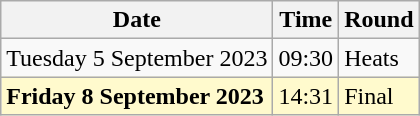<table class="wikitable">
<tr>
<th>Date</th>
<th>Time</th>
<th>Round</th>
</tr>
<tr>
<td>Tuesday 5 September 2023</td>
<td>09:30</td>
<td>Heats</td>
</tr>
<tr bgcolor=lemonchiffon>
<td><strong>Friday 8 September 2023</strong></td>
<td>14:31</td>
<td>Final</td>
</tr>
</table>
